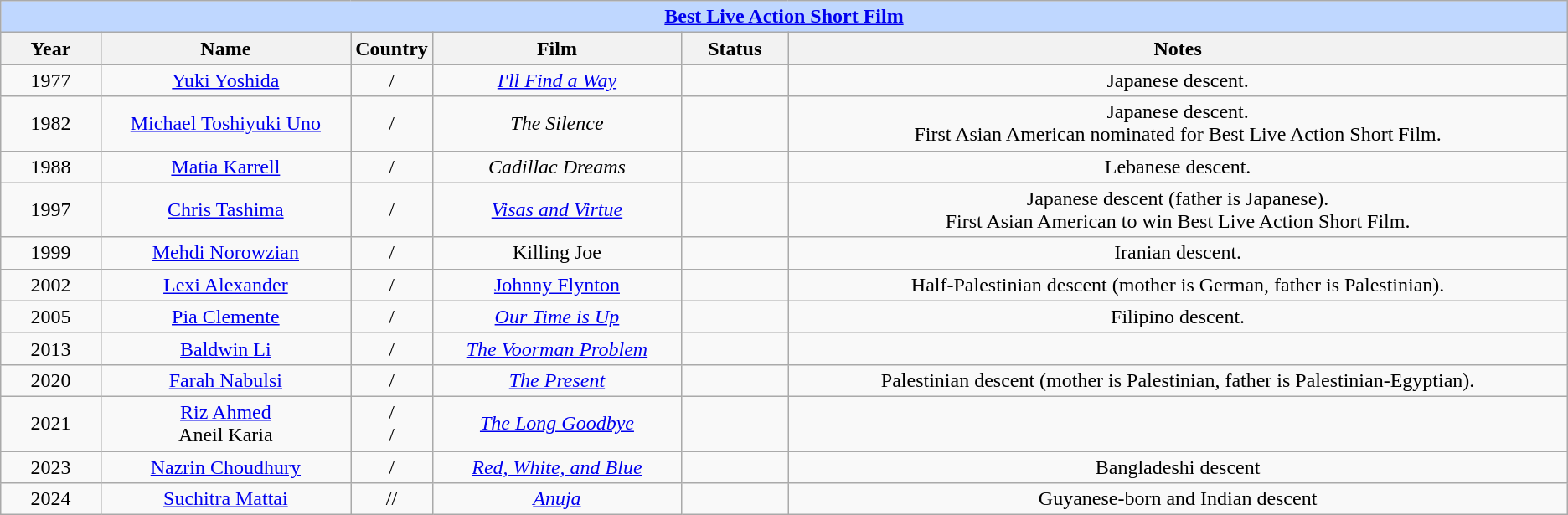<table class="wikitable" style="text-align: center">
<tr style="background:#bfd7ff;">
<td colspan="6" style="text-align:center;"><strong><a href='#'>Best Live Action Short Film</a></strong></td>
</tr>
<tr style="background:#ebf5ff;">
<th style="width:075px;">Year</th>
<th style="width:200px;">Name</th>
<th style="width:050px;">Country</th>
<th style="width:200px;">Film</th>
<th style="width:080px;">Status</th>
<th style="width:650px;">Notes</th>
</tr>
<tr>
<td>1977</td>
<td><a href='#'>Yuki Yoshida</a></td>
<td>/</td>
<td><em><a href='#'>I'll Find a Way</a></em></td>
<td></td>
<td>Japanese descent.<br></td>
</tr>
<tr>
<td>1982</td>
<td><a href='#'>Michael Toshiyuki Uno</a></td>
<td>/</td>
<td><em>The Silence</em></td>
<td></td>
<td>Japanese descent.<br>First Asian American nominated for Best Live Action Short Film.<br></td>
</tr>
<tr>
<td>1988</td>
<td><a href='#'>Matia Karrell</a></td>
<td>/</td>
<td><em>Cadillac Dreams</em></td>
<td></td>
<td>Lebanese descent.</td>
</tr>
<tr>
<td>1997</td>
<td><a href='#'>Chris Tashima</a></td>
<td>/</td>
<td><em><a href='#'>Visas and Virtue</a></em></td>
<td></td>
<td>Japanese descent (father is Japanese).<br>First Asian American to win Best Live Action Short Film.<br></td>
</tr>
<tr>
<td>1999</td>
<td><a href='#'>Mehdi Norowzian</a></td>
<td>/</td>
<td>Killing Joe</td>
<td></td>
<td>Iranian descent.<br></td>
</tr>
<tr>
<td>2002</td>
<td><a href='#'>Lexi Alexander</a></td>
<td>/</td>
<td><a href='#'>Johnny Flynton</a></td>
<td></td>
<td>Half-Palestinian descent (mother is German, father is Palestinian).<br></td>
</tr>
<tr>
<td>2005</td>
<td><a href='#'>Pia Clemente</a></td>
<td>/</td>
<td><em><a href='#'>Our Time is Up</a></em></td>
<td></td>
<td>Filipino descent.<br></td>
</tr>
<tr>
<td>2013</td>
<td><a href='#'>Baldwin Li</a></td>
<td>/</td>
<td><em><a href='#'>The Voorman Problem</a></em></td>
<td></td>
<td></td>
</tr>
<tr>
<td>2020</td>
<td><a href='#'>Farah Nabulsi</a></td>
<td>/</td>
<td><em><a href='#'>The Present</a></em></td>
<td></td>
<td>Palestinian descent (mother is Palestinian, father is Palestinian-Egyptian).</td>
</tr>
<tr>
<td>2021</td>
<td><a href='#'>Riz Ahmed</a><br>Aneil Karia</td>
<td>/<br>/</td>
<td><em><a href='#'>The Long Goodbye</a></em></td>
<td></td>
<td></td>
</tr>
<tr>
<td>2023</td>
<td><a href='#'>Nazrin Choudhury</a></td>
<td>/</td>
<td><em><a href='#'>Red, White, and Blue</a></em></td>
<td></td>
<td>Bangladeshi descent<br></td>
</tr>
<tr>
<td>2024</td>
<td><a href='#'>Suchitra Mattai</a></td>
<td>//</td>
<td><em><a href='#'>Anuja</a></em></td>
<td></td>
<td>Guyanese-born and Indian descent<br></td>
</tr>
</table>
